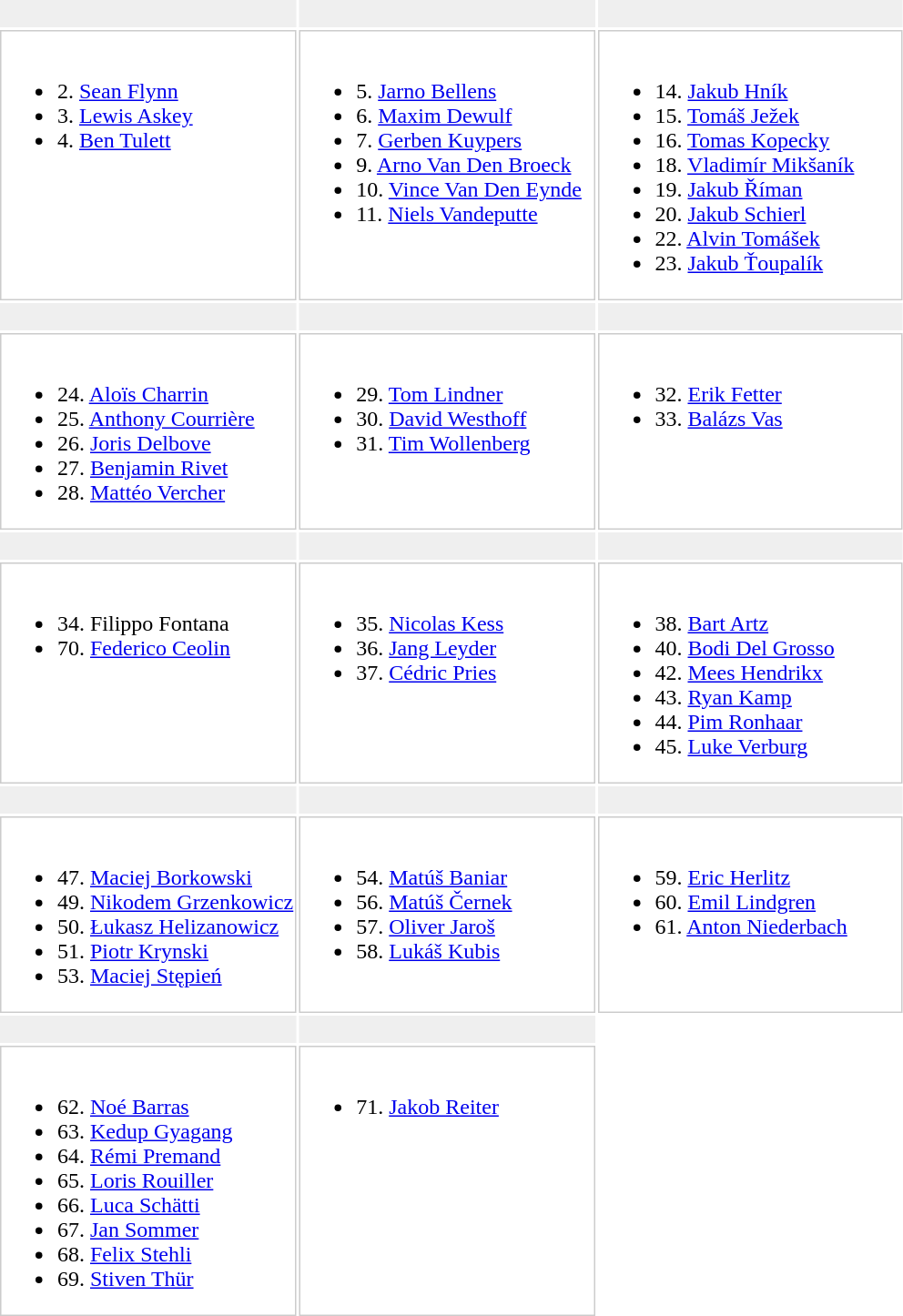<table>
<tr align=center bgcolor="#EFEFEF">
<td width="33%"><br></td>
<td width="33%"><br></td>
<td width="34%"><br></td>
</tr>
<tr valign="top">
<td style="border:solid; border-width:1px; border-color:#CCCCCC;"><br><ul><li>2. <a href='#'>Sean Flynn</a></li><li>3. <a href='#'>Lewis Askey</a></li><li>4. <a href='#'>Ben Tulett</a></li></ul></td>
<td style="border:solid; border-width:1px; border-color:#CCCCCC;"><br><ul><li>5. <a href='#'>Jarno Bellens</a></li><li>6. <a href='#'>Maxim Dewulf</a></li><li>7. <a href='#'>Gerben Kuypers</a></li><li>9. <a href='#'>Arno Van Den Broeck</a></li><li>10. <a href='#'>Vince Van Den Eynde</a></li><li>11. <a href='#'>Niels Vandeputte</a></li></ul></td>
<td style="border:solid; border-width:1px; border-color:#CCCCCC;"><br><ul><li>14. <a href='#'>Jakub Hník</a></li><li>15. <a href='#'>Tomáš Ježek</a></li><li>16. <a href='#'>Tomas Kopecky</a></li><li>18. <a href='#'>Vladimír Mikšaník</a></li><li>19. <a href='#'>Jakub Říman</a></li><li>20. <a href='#'>Jakub Schierl</a></li><li>22. <a href='#'>Alvin Tomášek</a></li><li>23. <a href='#'>Jakub Ťoupalík</a></li></ul></td>
</tr>
<tr align=center bgcolor="#EFEFEF">
<td><br></td>
<td><br></td>
<td><br></td>
</tr>
<tr valign="top">
<td style="border:solid; border-width:1px; border-color:#CCCCCC;"><br><ul><li>24. <a href='#'>Aloïs Charrin</a></li><li>25. <a href='#'>Anthony Courrière</a></li><li>26. <a href='#'>Joris Delbove</a></li><li>27. <a href='#'>Benjamin Rivet</a></li><li>28. <a href='#'>Mattéo Vercher</a></li></ul></td>
<td style="border:solid; border-width:1px; border-color:#CCCCCC;"><br><ul><li>29. <a href='#'>Tom Lindner</a></li><li>30. <a href='#'>David Westhoff</a></li><li>31. <a href='#'>Tim Wollenberg</a></li></ul></td>
<td style="border:solid; border-width:1px; border-color:#CCCCCC;"><br><ul><li>32. <a href='#'>Erik Fetter</a></li><li>33. <a href='#'>Balázs Vas</a></li></ul></td>
</tr>
<tr align=center bgcolor="#EFEFEF">
<td><br></td>
<td><br></td>
<td><br></td>
</tr>
<tr valign="top">
<td style="border:solid; border-width:1px; border-color:#CCCCCC;"><br><ul><li>34. Filippo Fontana</li><li>70. <a href='#'>Federico Ceolin</a></li></ul></td>
<td style="border:solid; border-width:1px; border-color:#CCCCCC;"><br><ul><li>35. <a href='#'>Nicolas Kess</a></li><li>36. <a href='#'>Jang Leyder</a></li><li>37. <a href='#'>Cédric Pries</a></li></ul></td>
<td style="border:solid; border-width:1px; border-color:#CCCCCC;"><br><ul><li>38. <a href='#'>Bart Artz</a></li><li>40. <a href='#'>Bodi Del Grosso</a></li><li>42. <a href='#'>Mees Hendrikx</a></li><li>43. <a href='#'>Ryan Kamp</a></li><li>44. <a href='#'>Pim Ronhaar</a></li><li>45. <a href='#'>Luke Verburg</a></li></ul></td>
</tr>
<tr align=center bgcolor="#EFEFEF">
<td><br></td>
<td><br></td>
<td><br></td>
</tr>
<tr valign="top">
<td style="border:solid; border-width:1px; border-color:#CCCCCC;"><br><ul><li>47. <a href='#'>Maciej Borkowski</a></li><li>49. <a href='#'>Nikodem Grzenkowicz</a></li><li>50. <a href='#'>Łukasz Helizanowicz</a></li><li>51. <a href='#'>Piotr Krynski</a></li><li>53. <a href='#'>Maciej Stępień</a></li></ul></td>
<td style="border:solid; border-width:1px; border-color:#CCCCCC;"><br><ul><li>54. <a href='#'>Matúš Baniar</a></li><li>56. <a href='#'>Matúš Černek</a></li><li>57. <a href='#'>Oliver Jaroš</a></li><li>58. <a href='#'>Lukáš Kubis</a></li></ul></td>
<td style="border:solid; border-width:1px; border-color:#CCCCCC;"><br><ul><li>59. <a href='#'>Eric Herlitz</a></li><li>60. <a href='#'>Emil Lindgren</a></li><li>61. <a href='#'>Anton Niederbach</a></li></ul></td>
</tr>
<tr align=center bgcolor="#EFEFEF">
<td><br></td>
<td width="33%"><br></td>
</tr>
<tr valign="top">
<td style="border:solid; border-width:1px; border-color:#CCCCCC;"><br><ul><li>62. <a href='#'>Noé Barras</a></li><li>63. <a href='#'>Kedup Gyagang</a></li><li>64. <a href='#'>Rémi Premand</a></li><li>65. <a href='#'>Loris Rouiller</a></li><li>66. <a href='#'>Luca Schätti</a></li><li>67. <a href='#'>Jan Sommer</a></li><li>68. <a href='#'>Felix Stehli</a></li><li>69. <a href='#'>Stiven Thür</a></li></ul></td>
<td style="border:solid; border-width:1px; border-color:#CCCCCC;"><br><ul><li>71. <a href='#'>Jakob Reiter</a></li></ul></td>
</tr>
</table>
